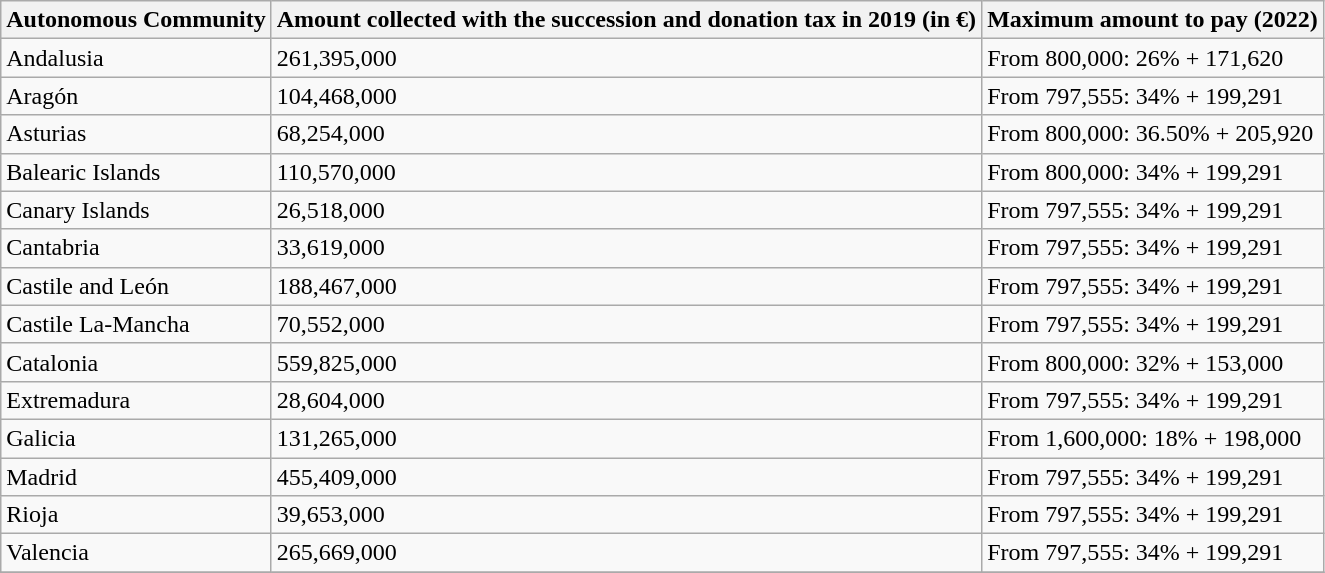<table class="wikitable">
<tr>
<th>Autonomous Community</th>
<th>Amount collected with the succession and donation tax in 2019 (in €)</th>
<th>Maximum amount to pay (2022)</th>
</tr>
<tr>
<td>Andalusia</td>
<td>261,395,000</td>
<td>From 800,000: 26% + 171,620</td>
</tr>
<tr>
<td>Aragón</td>
<td>104,468,000</td>
<td>From 797,555: 34% + 199,291</td>
</tr>
<tr>
<td>Asturias</td>
<td>68,254,000</td>
<td>From 800,000: 36.50% + 205,920</td>
</tr>
<tr>
<td>Balearic Islands</td>
<td>110,570,000</td>
<td>From 800,000: 34% + 199,291</td>
</tr>
<tr>
<td>Canary Islands</td>
<td>26,518,000</td>
<td>From 797,555: 34% + 199,291</td>
</tr>
<tr>
<td>Cantabria</td>
<td>33,619,000</td>
<td>From 797,555: 34% + 199,291</td>
</tr>
<tr>
<td>Castile and León</td>
<td>188,467,000</td>
<td>From 797,555: 34% + 199,291</td>
</tr>
<tr>
<td>Castile La-Mancha</td>
<td>70,552,000</td>
<td>From 797,555: 34% + 199,291</td>
</tr>
<tr>
<td>Catalonia</td>
<td>559,825,000</td>
<td>From 800,000: 32% + 153,000</td>
</tr>
<tr>
<td>Extremadura</td>
<td>28,604,000</td>
<td>From 797,555: 34% + 199,291</td>
</tr>
<tr>
<td>Galicia</td>
<td>131,265,000</td>
<td>From 1,600,000: 18% + 198,000</td>
</tr>
<tr>
<td>Madrid</td>
<td>455,409,000</td>
<td>From 797,555: 34% + 199,291</td>
</tr>
<tr>
<td>Rioja</td>
<td>39,653,000</td>
<td>From 797,555: 34% + 199,291</td>
</tr>
<tr>
<td>Valencia</td>
<td>265,669,000</td>
<td>From 797,555: 34% + 199,291</td>
</tr>
<tr>
</tr>
</table>
